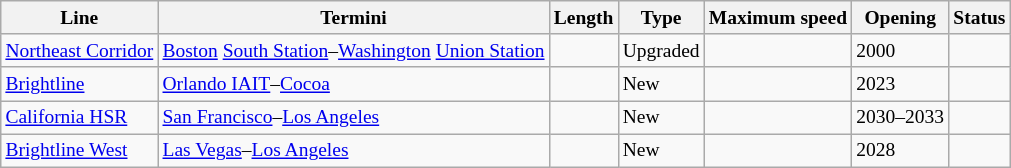<table class="wikitable sortable static-row-numbers static-row-header-hash" style="font-size:small;">
<tr>
<th>Line</th>
<th>Termini</th>
<th data-sort-type="number">Length</th>
<th>Type</th>
<th>Maximum speed</th>
<th>Opening</th>
<th>Status</th>
</tr>
<tr>
<td><a href='#'>Northeast Corridor</a></td>
<td><a href='#'>Boston</a> <a href='#'>South Station</a>–<a href='#'>Washington</a> <a href='#'>Union Station</a></td>
<td></td>
<td>Upgraded</td>
<td></td>
<td>2000</td>
<td></td>
</tr>
<tr>
<td><a href='#'>Brightline</a></td>
<td><a href='#'>Orlando IAIT</a>–<a href='#'>Cocoa</a></td>
<td></td>
<td>New</td>
<td></td>
<td>2023</td>
<td></td>
</tr>
<tr>
<td><a href='#'>California HSR</a></td>
<td><a href='#'>San Francisco</a>–<a href='#'>Los Angeles</a></td>
<td></td>
<td>New</td>
<td></td>
<td>2030–2033</td>
<td></td>
</tr>
<tr>
<td><a href='#'>Brightline West</a></td>
<td><a href='#'>Las Vegas</a>–<a href='#'>Los Angeles</a></td>
<td></td>
<td>New</td>
<td></td>
<td>2028</td>
<td></td>
</tr>
</table>
